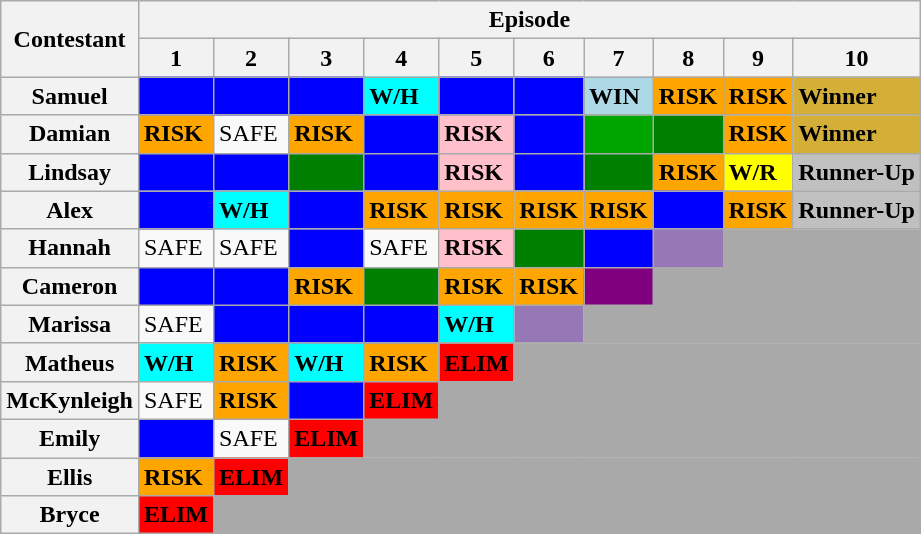<table class="wikitable" align=>
<tr>
<th rowspan=2>Contestant</th>
<th colspan=10>Episode</th>
</tr>
<tr>
<th>1</th>
<th>2</th>
<th>3</th>
<th>4</th>
<th>5</th>
<th>6</th>
<th>7</th>
<th>8</th>
<th>9</th>
<th>10</th>
</tr>
<tr>
<th>Samuel</th>
<td style="background: blue;"><strong></strong></td>
<td style="background:blue;"><strong></strong></td>
<td style="background:blue;"><strong></strong></td>
<td style="background:aqua;"><strong>W/H</strong></td>
<td style="background:blue;"><strong></strong></td>
<td style="background:blue;"><strong></strong></td>
<td style="background:lightblue;"><strong>WIN</strong></td>
<td style="background:orange;"><strong>RISK</strong></td>
<td style="background:orange;"><strong>RISK</strong></td>
<td style="background:#D4AF37;"><strong>Winner</strong></td>
</tr>
<tr>
<th>Damian</th>
<td style="background:orange;"><strong>RISK</strong></td>
<td>SAFE</td>
<td style="background:orange;"><strong>RISK</strong></td>
<td style="background:blue;"><strong></strong></td>
<td style="background:pink;"><strong>RISK</strong></td>
<td style="background:blue;"><strong></strong></td>
<td style="background:#00A600;"><strong></strong></td>
<td style="background:green;"><strong></strong></td>
<td style="background:orange;"><strong>RISK</strong></td>
<td style="background:#D4AF37;"><strong>Winner</strong></td>
</tr>
<tr>
<th>Lindsay</th>
<td style="background:blue;"><strong></strong></td>
<td style="background:blue;"><strong></strong></td>
<td style="background:green;"><strong></strong></td>
<td style="background:blue;"><strong></strong></td>
<td style="background:pink;"><strong>RISK</strong></td>
<td style="background: blue;"><strong></strong></td>
<td style="background: green;"><strong></strong></td>
<td style="background:orange;"><strong>RISK</strong></td>
<td style="background:yellow;"><strong>W/R</strong></td>
<td style="background:silver;"><strong>Runner-Up</strong></td>
</tr>
<tr>
<th>Alex</th>
<td style="background:blue;"><strong></strong></td>
<td style="background:aqua;"><strong>W/H</strong></td>
<td style="background: blue;"><strong></strong></td>
<td style="background:orange;"><strong>RISK</strong></td>
<td style="background:orange;"><strong>RISK</strong></td>
<td style="background:orange;"><strong>RISK</strong></td>
<td style="background:orange;"><strong>RISK</strong></td>
<td style="background: blue;"><strong></strong></td>
<td style="background:orange;"><strong>RISK</strong></td>
<td style="background:silver;"><strong>Runner-Up</strong></td>
</tr>
<tr>
<th>Hannah</th>
<td>SAFE</td>
<td>SAFE</td>
<td style="background:blue;"><strong></strong></td>
<td>SAFE</td>
<td style="background:pink;"><strong>RISK</strong></td>
<td style="background: green;"><strong></strong></td>
<td style="background:blue;"><strong></strong></td>
<td style="background:#9678B6;"><strong></strong></td>
<td style="background:darkgrey;" colspan="5"></td>
</tr>
<tr>
<th>Cameron</th>
<td style="background: blue;"><strong></strong></td>
<td style="background:blue;"><strong></strong></td>
<td style="background:orange;"><strong>RISK</strong></td>
<td style="background:green;"><strong></strong></td>
<td style="background:orange;"><strong>RISK</strong></td>
<td style="background:orange;"><strong>RISK</strong></td>
<td style="background:purple;"><strong></strong></td>
<td style="background:darkgrey;" colspan="4"></td>
</tr>
<tr>
<th>Marissa</th>
<td>SAFE</td>
<td style="background:blue;"><strong></strong></td>
<td style="background:blue;"><strong></strong></td>
<td style="background:blue;"><strong></strong></td>
<td style="background:aqua;"><strong>W/H</strong></td>
<td style="background:#9678B6;"><strong></strong></td>
<td style="background:darkgrey;" colspan="5"></td>
</tr>
<tr>
<th>Matheus</th>
<td style="background:aqua;"><strong>W/H</strong></td>
<td style="background:orange;"><strong>RISK</strong></td>
<td style="background:aqua;"><strong>W/H</strong></td>
<td style="background:orange;"><strong>RISK</strong></td>
<td style="background:red;"><strong>ELIM</strong></td>
<td style="background:darkgrey;" colspan="6"></td>
</tr>
<tr>
<th>McKynleigh</th>
<td>SAFE</td>
<td style="background:orange;"><strong>RISK</strong></td>
<td style="background:blue;"><strong></strong></td>
<td style="background:red;"><strong>ELIM</strong></td>
<td style="background:darkgrey;" colspan="6"></td>
</tr>
<tr>
<th>Emily</th>
<td style="background:blue;"><strong></strong></td>
<td>SAFE</td>
<td style="background:red;"><strong>ELIM</strong></td>
<td style="background:darkgrey;" colspan="7"></td>
</tr>
<tr>
<th>Ellis</th>
<td style="background:orange;"><strong>RISK</strong></td>
<td style="background:red;"><strong>ELIM</strong></td>
<td style="background:darkgrey;" colspan="8"></td>
</tr>
<tr>
<th>Bryce</th>
<td style="background:red;"><strong>ELIM</strong></td>
<td style="background:darkgrey;" colspan="9"></td>
</tr>
</table>
